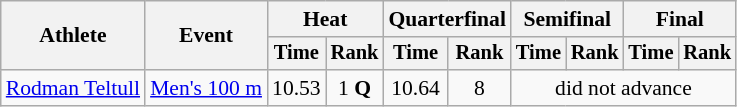<table class=wikitable style="font-size:90%">
<tr>
<th rowspan="2">Athlete</th>
<th rowspan="2">Event</th>
<th colspan="2">Heat</th>
<th colspan="2">Quarterfinal</th>
<th colspan="2">Semifinal</th>
<th colspan="2">Final</th>
</tr>
<tr style="font-size:95%">
<th>Time</th>
<th>Rank</th>
<th>Time</th>
<th>Rank</th>
<th>Time</th>
<th>Rank</th>
<th>Time</th>
<th>Rank</th>
</tr>
<tr align=center>
<td align=left><a href='#'>Rodman Teltull</a></td>
<td align=left><a href='#'>Men's 100 m</a></td>
<td>10.53</td>
<td>1 <strong>Q</strong></td>
<td>10.64</td>
<td>8</td>
<td colspan=4>did not advance</td>
</tr>
</table>
